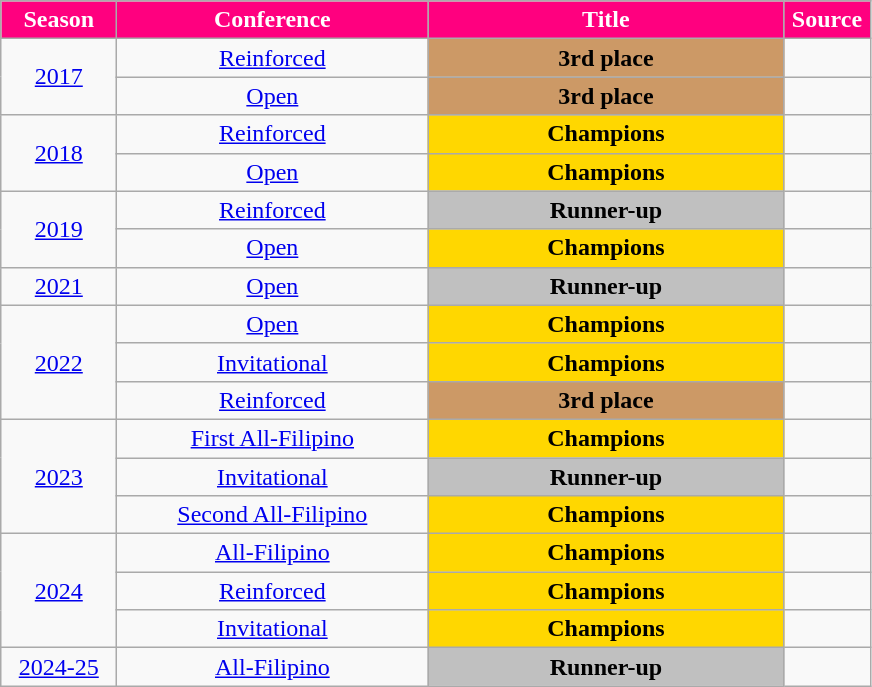<table class="wikitable">
<tr>
<th width=70px style="background:#FF007F; color:white; text-align: center">Season</th>
<th width=200px style="background:#FF007F; color:white">Conference</th>
<th width=230px style="background:#FF007F; color:white">Title</th>
<th width=50px style="background:#FF007F; color:white">Source</th>
</tr>
<tr align=center>
<td rowspan=2><a href='#'>2017</a></td>
<td><a href='#'>Reinforced</a></td>
<td style="background:#CC9966;"><strong>3rd place</strong></td>
<td></td>
</tr>
<tr align=center>
<td><a href='#'>Open</a></td>
<td style="background:#CC9966;"><strong>3rd place</strong></td>
<td></td>
</tr>
<tr align=center>
<td rowspan=2><a href='#'>2018</a></td>
<td><a href='#'>Reinforced</a></td>
<td style="background:gold;"><strong>Champions</strong></td>
<td></td>
</tr>
<tr align=center>
<td><a href='#'>Open</a></td>
<td style="background:gold;"><strong>Champions</strong></td>
<td></td>
</tr>
<tr align=center>
<td rowspan=2><a href='#'>2019</a></td>
<td><a href='#'>Reinforced</a></td>
<td style="background:silver;"><strong>Runner-up</strong></td>
<td></td>
</tr>
<tr align=center>
<td><a href='#'>Open</a></td>
<td style="background:gold;"><strong>Champions</strong></td>
<td></td>
</tr>
<tr align=center>
<td><a href='#'>2021</a></td>
<td><a href='#'>Open</a></td>
<td style="background:silver;"><strong>Runner-up</strong></td>
<td></td>
</tr>
<tr align=center>
<td rowspan=3><a href='#'>2022</a></td>
<td><a href='#'>Open</a></td>
<td style="background:gold;"><strong>Champions</strong></td>
<td></td>
</tr>
<tr align=center>
<td><a href='#'>Invitational</a></td>
<td style="background:gold;"><strong>Champions</strong></td>
<td></td>
</tr>
<tr align=center>
<td><a href='#'>Reinforced</a></td>
<td style="background:#CC9966;"><strong>3rd place</strong></td>
<td></td>
</tr>
<tr align=center>
<td rowspan=3><a href='#'>2023</a></td>
<td><a href='#'>First All-Filipino</a></td>
<td style="background:gold;"><strong>Champions</strong></td>
<td></td>
</tr>
<tr align=center>
<td><a href='#'>Invitational</a></td>
<td style="background:silver;"><strong>Runner-up</strong></td>
<td></td>
</tr>
<tr align=center>
<td><a href='#'>Second All-Filipino</a></td>
<td style="background:gold;"><strong>Champions</strong></td>
<td></td>
</tr>
<tr align=center>
<td rowspan=3><a href='#'>2024</a></td>
<td><a href='#'>All-Filipino</a></td>
<td style="background:gold;"><strong>Champions</strong></td>
<td></td>
</tr>
<tr align=center>
<td><a href='#'>Reinforced</a></td>
<td style="background:gold;"><strong>Champions</strong></td>
<td></td>
</tr>
<tr align=center>
<td><a href='#'>Invitational</a></td>
<td style="background:gold;"><strong>Champions</strong></td>
<td></td>
</tr>
<tr align=center>
<td rowspan=3><a href='#'>2024-25</a></td>
<td><a href='#'>All-Filipino</a></td>
<td style="background:silver;"><strong>Runner-up</strong></td>
<td></td>
</tr>
</table>
